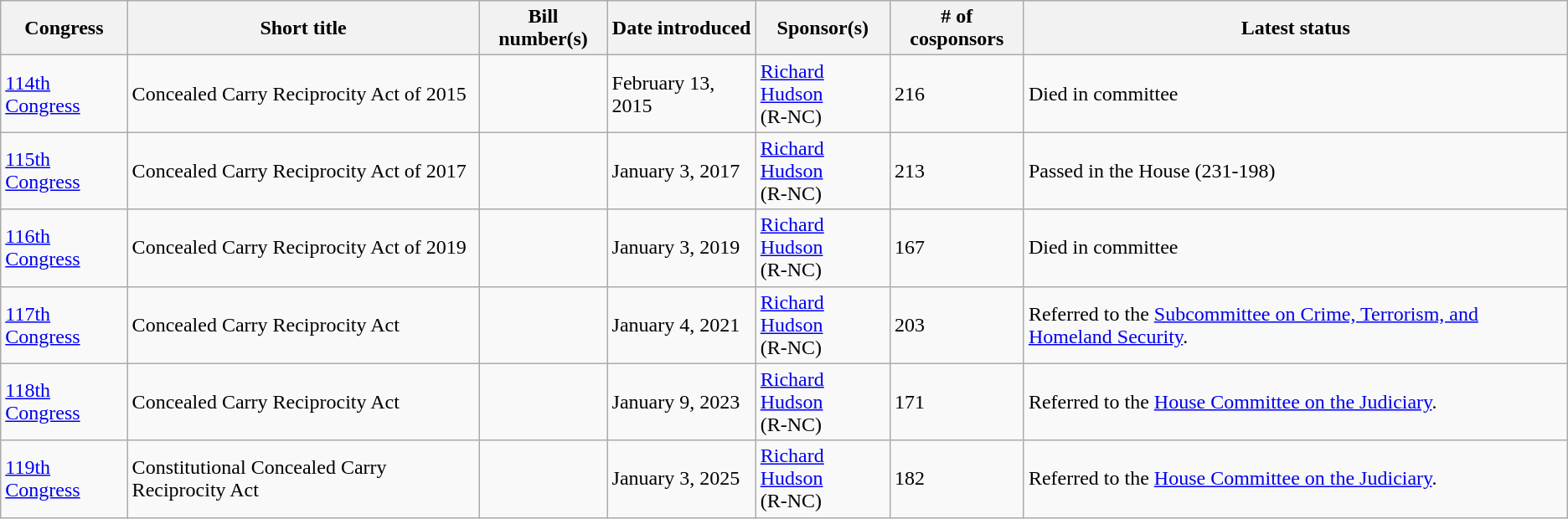<table class="wikitable">
<tr>
<th>Congress</th>
<th>Short title</th>
<th>Bill number(s)</th>
<th>Date introduced</th>
<th>Sponsor(s)</th>
<th># of cosponsors</th>
<th>Latest status</th>
</tr>
<tr>
<td><a href='#'>114th Congress</a></td>
<td>Concealed Carry Reciprocity Act of 2015</td>
<td></td>
<td>February 13, 2015</td>
<td><a href='#'>Richard Hudson</a><br>(R-NC)</td>
<td>216</td>
<td>Died in committee</td>
</tr>
<tr>
<td><a href='#'>115th Congress</a></td>
<td>Concealed Carry Reciprocity Act of 2017</td>
<td></td>
<td>January 3, 2017</td>
<td><a href='#'>Richard Hudson</a><br>(R-NC)</td>
<td>213</td>
<td>Passed in the House (231-198)</td>
</tr>
<tr>
<td><a href='#'>116th Congress</a></td>
<td>Concealed Carry Reciprocity Act of 2019</td>
<td></td>
<td>January 3, 2019</td>
<td><a href='#'>Richard Hudson</a><br>(R-NC)</td>
<td>167</td>
<td>Died in committee</td>
</tr>
<tr>
<td><a href='#'>117th Congress</a></td>
<td>Concealed Carry Reciprocity Act</td>
<td></td>
<td>January 4, 2021</td>
<td><a href='#'>Richard Hudson</a><br>(R-NC)</td>
<td>203</td>
<td>Referred to the <a href='#'>Subcommittee on Crime, Terrorism, and Homeland Security</a>.</td>
</tr>
<tr>
<td><a href='#'>118th Congress</a></td>
<td>Concealed Carry Reciprocity Act</td>
<td></td>
<td>January 9, 2023</td>
<td><a href='#'>Richard Hudson</a><br>(R-NC)</td>
<td>171</td>
<td>Referred to the <a href='#'>House Committee on the Judiciary</a>.</td>
</tr>
<tr>
<td><a href='#'>119th Congress</a></td>
<td>Constitutional Concealed Carry Reciprocity Act</td>
<td></td>
<td>January 3, 2025</td>
<td><a href='#'>Richard Hudson</a><br>(R-NC)</td>
<td>182</td>
<td>Referred to the <a href='#'>House Committee on the Judiciary</a>.</td>
</tr>
</table>
